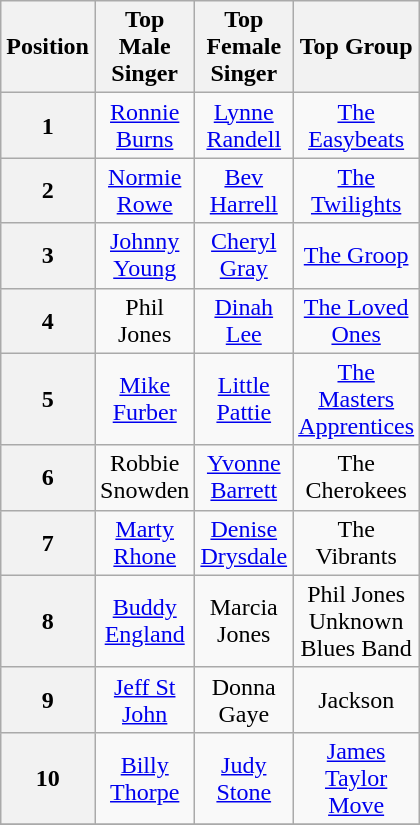<table class="wikitable" style="text-align:center; width:200px; height:200px" border="1">
<tr>
<th>Position</th>
<th>Top Male Singer</th>
<th>Top Female Singer</th>
<th>Top Group</th>
</tr>
<tr>
<th>1</th>
<td><a href='#'>Ronnie Burns</a></td>
<td><a href='#'>Lynne Randell</a></td>
<td><a href='#'>The Easybeats</a></td>
</tr>
<tr>
<th>2</th>
<td><a href='#'>Normie Rowe</a></td>
<td><a href='#'>Bev Harrell</a></td>
<td><a href='#'>The Twilights</a></td>
</tr>
<tr>
<th>3</th>
<td><a href='#'>Johnny Young</a></td>
<td><a href='#'>Cheryl Gray</a></td>
<td><a href='#'>The Groop</a></td>
</tr>
<tr>
<th>4</th>
<td>Phil Jones</td>
<td><a href='#'>Dinah Lee</a></td>
<td><a href='#'>The Loved Ones</a></td>
</tr>
<tr>
<th>5</th>
<td><a href='#'>Mike Furber</a></td>
<td><a href='#'>Little Pattie</a></td>
<td><a href='#'>The Masters Apprentices</a></td>
</tr>
<tr>
<th>6</th>
<td>Robbie Snowden</td>
<td><a href='#'>Yvonne Barrett</a></td>
<td>The Cherokees</td>
</tr>
<tr>
<th>7</th>
<td><a href='#'>Marty Rhone</a></td>
<td><a href='#'>Denise Drysdale</a></td>
<td>The Vibrants</td>
</tr>
<tr>
<th>8</th>
<td><a href='#'>Buddy England</a></td>
<td>Marcia Jones</td>
<td>Phil Jones Unknown Blues Band</td>
</tr>
<tr>
<th>9</th>
<td><a href='#'>Jeff St John</a></td>
<td>Donna Gaye</td>
<td>Jackson</td>
</tr>
<tr>
<th>10</th>
<td><a href='#'>Billy Thorpe</a></td>
<td><a href='#'>Judy Stone</a></td>
<td><a href='#'>James Taylor Move</a></td>
</tr>
<tr>
</tr>
</table>
